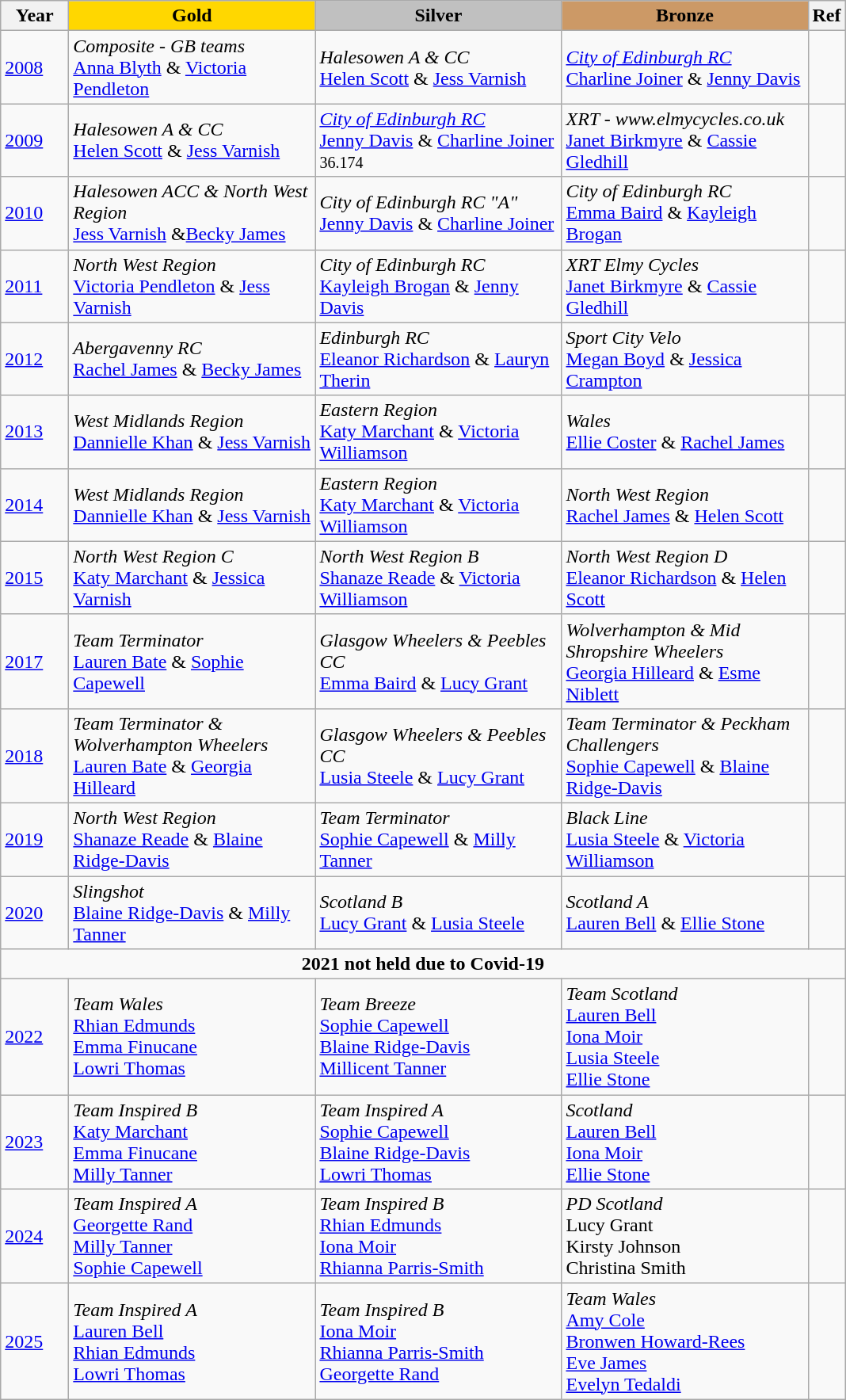<table class="wikitable" style="font-size: 100%">
<tr>
<th width=50>Year</th>
<th width=200 style="background-color: gold;">Gold</th>
<th width=200 style="background-color: silver;">Silver</th>
<th width=200 style="background-color: #cc9966;">Bronze</th>
<th width=20>Ref</th>
</tr>
<tr>
<td><a href='#'>2008</a></td>
<td><em>Composite - GB teams</em><br><a href='#'>Anna Blyth</a> & <a href='#'>Victoria Pendleton</a></td>
<td><em>Halesowen A & CC</em><br><a href='#'>Helen Scott</a> & <a href='#'>Jess Varnish</a></td>
<td><em><a href='#'>City of Edinburgh RC</a></em><br><a href='#'>Charline Joiner</a> & <a href='#'>Jenny Davis</a></td>
<td></td>
</tr>
<tr>
<td><a href='#'>2009</a></td>
<td><em>Halesowen A & CC</em><br><a href='#'>Helen Scott</a> & <a href='#'>Jess Varnish</a></td>
<td><em><a href='#'>City of Edinburgh RC</a></em><br><a href='#'>Jenny Davis</a> & <a href='#'>Charline Joiner</a> <small>36.174</small></td>
<td><em>XRT - www.elmycycles.co.uk</em> <br><a href='#'>Janet Birkmyre</a> & <a href='#'>Cassie Gledhill</a></td>
<td></td>
</tr>
<tr>
<td><a href='#'>2010</a></td>
<td><em>Halesowen ACC & North West Region</em> <br> <a href='#'>Jess Varnish</a>  &<a href='#'>Becky James</a></td>
<td><em>City of Edinburgh RC "A"</em><br><a href='#'>Jenny Davis</a> & <a href='#'>Charline Joiner</a></td>
<td><em>City of Edinburgh RC</em><br><a href='#'>Emma Baird</a> & <a href='#'>Kayleigh Brogan</a></td>
<td></td>
</tr>
<tr>
<td><a href='#'>2011</a></td>
<td><em>North West Region</em><br><a href='#'>Victoria Pendleton</a> & <a href='#'>Jess Varnish</a></td>
<td><em>City of Edinburgh RC</em> <br><a href='#'>Kayleigh Brogan</a> & <a href='#'>Jenny Davis</a></td>
<td><em>XRT Elmy Cycles</em><br><a href='#'>Janet Birkmyre</a> & <a href='#'>Cassie Gledhill</a></td>
<td></td>
</tr>
<tr>
<td><a href='#'>2012</a></td>
<td><em>Abergavenny RC</em><br><a href='#'>Rachel James</a> & <a href='#'>Becky James</a></td>
<td><em>Edinburgh RC</em><br><a href='#'>Eleanor Richardson</a> & <a href='#'>Lauryn Therin</a></td>
<td><em>Sport City Velo</em><br><a href='#'>Megan Boyd</a> & <a href='#'>Jessica Crampton</a></td>
<td></td>
</tr>
<tr>
<td><a href='#'>2013</a></td>
<td><em>West Midlands Region</em><br><a href='#'>Dannielle Khan</a> & <a href='#'>Jess Varnish</a></td>
<td><em>Eastern Region</em> <br><a href='#'>Katy Marchant</a> & <a href='#'>Victoria Williamson</a></td>
<td><em>Wales</em><br><a href='#'>Ellie Coster</a> & <a href='#'>Rachel James</a></td>
<td></td>
</tr>
<tr>
<td><a href='#'>2014</a></td>
<td><em>West Midlands Region</em><br><a href='#'>Dannielle Khan</a> & <a href='#'>Jess Varnish</a></td>
<td><em>Eastern Region</em> <br><a href='#'>Katy Marchant</a> & <a href='#'>Victoria Williamson</a></td>
<td><em>North West Region</em><br> <a href='#'>Rachel James</a> & <a href='#'>Helen Scott</a></td>
<td></td>
</tr>
<tr>
<td><a href='#'>2015</a></td>
<td><em>North West Region C</em><br><a href='#'>Katy Marchant</a> & <a href='#'>Jessica Varnish</a></td>
<td><em>North West Region B</em><br><a href='#'>Shanaze Reade</a> & <a href='#'>Victoria Williamson</a></td>
<td><em>North West Region D</em><br><a href='#'>Eleanor Richardson</a> & <a href='#'>Helen Scott</a></td>
<td></td>
</tr>
<tr>
<td><a href='#'>2017</a></td>
<td><em>Team Terminator</em><br><a href='#'>Lauren Bate</a> & <a href='#'>Sophie Capewell</a></td>
<td><em>Glasgow Wheelers & Peebles CC</em> <br><a href='#'>Emma Baird</a> & <a href='#'>Lucy Grant</a></td>
<td><em>Wolverhampton & Mid Shropshire Wheelers</em><br><a href='#'>Georgia Hilleard</a> & <a href='#'>Esme Niblett</a></td>
<td></td>
</tr>
<tr>
<td><a href='#'>2018</a></td>
<td><em>Team Terminator & Wolverhampton Wheelers</em><br><a href='#'>Lauren Bate</a> & <a href='#'>Georgia Hilleard</a></td>
<td><em>Glasgow Wheelers & Peebles CC</em><br> <a href='#'>Lusia Steele</a> & <a href='#'>Lucy Grant</a></td>
<td><em>Team Terminator & Peckham Challengers</em><br><a href='#'>Sophie Capewell</a> & <a href='#'>Blaine Ridge-Davis</a></td>
<td></td>
</tr>
<tr>
<td><a href='#'>2019</a></td>
<td><em>North West Region</em> <br><a href='#'>Shanaze Reade</a> & <a href='#'>Blaine Ridge-Davis</a></td>
<td><em>Team Terminator</em><br> <a href='#'>Sophie Capewell</a> & <a href='#'>Milly Tanner</a></td>
<td><em>Black Line</em><br> <a href='#'>Lusia Steele</a> & <a href='#'>Victoria Williamson</a></td>
<td></td>
</tr>
<tr>
<td><a href='#'>2020</a></td>
<td><em>Slingshot</em> <br><a href='#'>Blaine Ridge-Davis</a> & <a href='#'>Milly Tanner</a></td>
<td><em>Scotland B</em><br><a href='#'>Lucy Grant</a> & <a href='#'>Lusia Steele</a></td>
<td><em>Scotland A</em><br><a href='#'>Lauren Bell</a> & <a href='#'>Ellie Stone</a></td>
<td></td>
</tr>
<tr>
<td colspan=5 align=center><strong>2021 not held due to Covid-19</strong></td>
</tr>
<tr>
<td><a href='#'>2022</a></td>
<td><em>Team Wales</em><br><a href='#'>Rhian Edmunds</a><br> <a href='#'>Emma Finucane</a><br> <a href='#'>Lowri Thomas</a></td>
<td><em>Team Breeze</em><br><a href='#'>Sophie Capewell</a><br> <a href='#'>Blaine Ridge-Davis</a> <br> <a href='#'>Millicent Tanner</a></td>
<td><em>Team Scotland</em><br><a href='#'>Lauren Bell</a><br><a href='#'>Iona Moir</a><br> <a href='#'>Lusia Steele</a> <br> <a href='#'>Ellie Stone</a></td>
<td></td>
</tr>
<tr>
<td><a href='#'>2023</a></td>
<td><em>Team Inspired B</em><br><a href='#'>Katy Marchant</a><br> <a href='#'>Emma Finucane</a> <br> <a href='#'>Milly Tanner</a></td>
<td><em>Team Inspired A</em><br><a href='#'>Sophie Capewell</a><br> <a href='#'>Blaine Ridge-Davis</a> <br> <a href='#'>Lowri Thomas</a></td>
<td><em>Scotland</em><br><a href='#'>Lauren Bell</a><br> <a href='#'>Iona Moir</a> <br><a href='#'>Ellie Stone</a></td>
<td></td>
</tr>
<tr>
<td><a href='#'>2024</a></td>
<td><em>Team Inspired A</em><br><a href='#'>Georgette Rand</a><br><a href='#'>Milly Tanner</a><br><a href='#'>Sophie Capewell</a></td>
<td><em>Team Inspired B</em><br><a href='#'>Rhian Edmunds</a><br><a href='#'>Iona Moir</a><br><a href='#'>Rhianna Parris-Smith</a></td>
<td><em>PD Scotland</em><br>Lucy Grant<br>Kirsty Johnson<br>Christina Smith</td>
<td></td>
</tr>
<tr>
<td><a href='#'>2025</a></td>
<td><em>Team Inspired A</em><br><a href='#'>Lauren Bell</a><br><a href='#'>Rhian Edmunds</a><br><a href='#'>Lowri Thomas</a></td>
<td><em>Team Inspired B</em><br><a href='#'>Iona Moir</a><br><a href='#'>Rhianna Parris-Smith</a><br><a href='#'>Georgette Rand</a></td>
<td><em>Team Wales</em><br><a href='#'>Amy Cole</a><br><a href='#'>Bronwen Howard-Rees</a><br><a href='#'>Eve James</a><br><a href='#'>Evelyn Tedaldi</a></td>
<td></td>
</tr>
</table>
